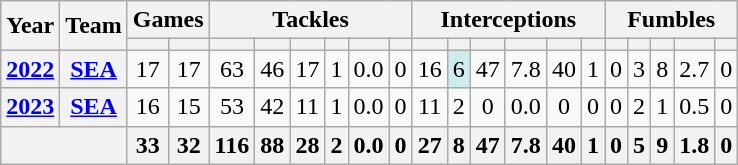<table class="wikitable" style="text-align: center;">
<tr>
<th rowspan="2">Year</th>
<th rowspan="2">Team</th>
<th colspan="2">Games</th>
<th colspan="6">Tackles</th>
<th colspan="6">Interceptions</th>
<th colspan="5">Fumbles</th>
</tr>
<tr>
<th></th>
<th></th>
<th></th>
<th></th>
<th></th>
<th></th>
<th></th>
<th></th>
<th></th>
<th></th>
<th></th>
<th></th>
<th></th>
<th></th>
<th></th>
<th></th>
<th></th>
<th></th>
<th></th>
</tr>
<tr>
<th><a href='#'>2022</a></th>
<th><a href='#'>SEA</a></th>
<td>17</td>
<td>17</td>
<td>63</td>
<td>46</td>
<td>17</td>
<td>1</td>
<td>0.0</td>
<td>0</td>
<td>16</td>
<td style="background:#cfecec;">6</td>
<td>47</td>
<td>7.8</td>
<td>40</td>
<td>1</td>
<td>0</td>
<td>3</td>
<td>8</td>
<td>2.7</td>
<td>0</td>
</tr>
<tr>
<th><a href='#'>2023</a></th>
<th><a href='#'>SEA</a></th>
<td>16</td>
<td>15</td>
<td>53</td>
<td>42</td>
<td>11</td>
<td>1</td>
<td>0.0</td>
<td>0</td>
<td>11</td>
<td>2</td>
<td>0</td>
<td>0.0</td>
<td>0</td>
<td>0</td>
<td>0</td>
<td>2</td>
<td>1</td>
<td>0.5</td>
<td>0</td>
</tr>
<tr>
<th colspan="2"></th>
<th>33</th>
<th>32</th>
<th>116</th>
<th>88</th>
<th>28</th>
<th>2</th>
<th>0.0</th>
<th>0</th>
<th>27</th>
<th>8</th>
<th>47</th>
<th>7.8</th>
<th>40</th>
<th>1</th>
<th>0</th>
<th>5</th>
<th>9</th>
<th>1.8</th>
<th>0</th>
</tr>
</table>
